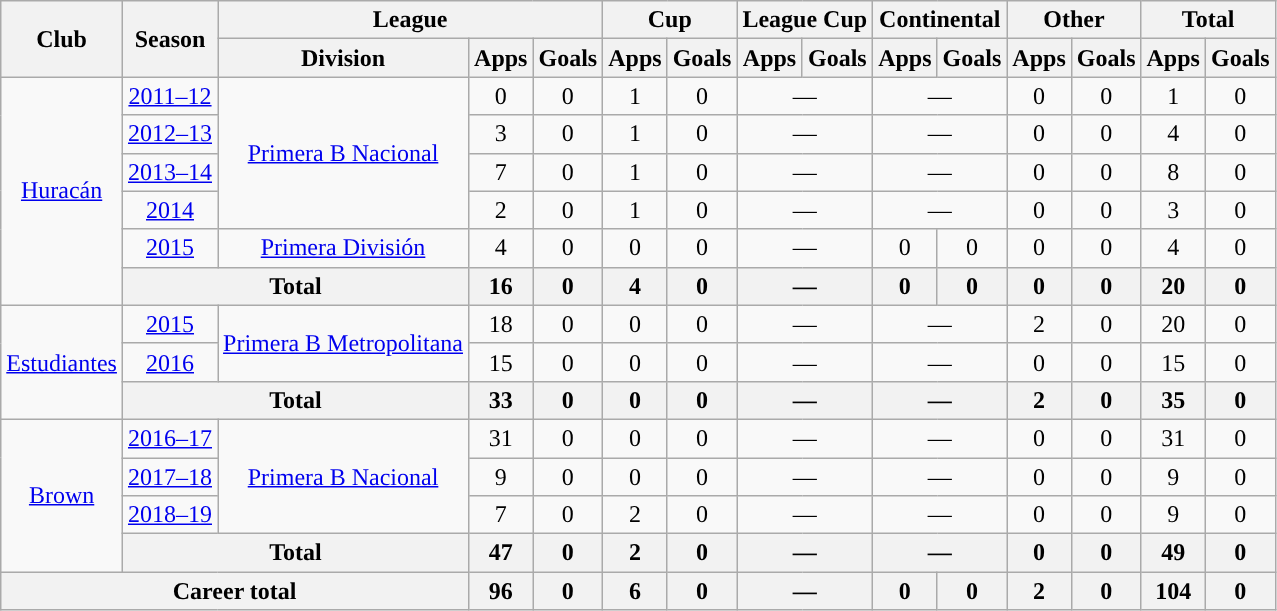<table class="wikitable" style="text-align:center">
<tr>
<th rowspan="2">Club</th>
<th rowspan="2">Season</th>
<th colspan="3">League</th>
<th colspan="2">Cup</th>
<th colspan="2">League Cup</th>
<th colspan="2">Continental</th>
<th colspan="2">Other</th>
<th colspan="2">Total</th>
</tr>
<tr>
<th>Division</th>
<th>Apps</th>
<th>Goals</th>
<th>Apps</th>
<th>Goals</th>
<th>Apps</th>
<th>Goals</th>
<th>Apps</th>
<th>Goals</th>
<th>Apps</th>
<th>Goals</th>
<th>Apps</th>
<th>Goals</th>
</tr>
<tr>
<td rowspan="6"><a href='#'>Huracán</a></td>
<td><a href='#'>2011–12</a></td>
<td rowspan="4"><a href='#'>Primera B Nacional</a></td>
<td>0</td>
<td>0</td>
<td>1</td>
<td>0</td>
<td colspan="2">—</td>
<td colspan="2">—</td>
<td>0</td>
<td>0</td>
<td>1</td>
<td>0</td>
</tr>
<tr>
<td><a href='#'>2012–13</a></td>
<td>3</td>
<td>0</td>
<td>1</td>
<td>0</td>
<td colspan="2">—</td>
<td colspan="2">—</td>
<td>0</td>
<td>0</td>
<td>4</td>
<td>0</td>
</tr>
<tr>
<td><a href='#'>2013–14</a></td>
<td>7</td>
<td>0</td>
<td>1</td>
<td>0</td>
<td colspan="2">—</td>
<td colspan="2">—</td>
<td>0</td>
<td>0</td>
<td>8</td>
<td>0</td>
</tr>
<tr>
<td><a href='#'>2014</a></td>
<td>2</td>
<td>0</td>
<td>1</td>
<td>0</td>
<td colspan="2">—</td>
<td colspan="2">—</td>
<td>0</td>
<td>0</td>
<td>3</td>
<td>0</td>
</tr>
<tr>
<td><a href='#'>2015</a></td>
<td rowspan="1"><a href='#'>Primera División</a></td>
<td>4</td>
<td>0</td>
<td>0</td>
<td>0</td>
<td colspan="2">—</td>
<td>0</td>
<td>0</td>
<td>0</td>
<td>0</td>
<td>4</td>
<td>0</td>
</tr>
<tr>
<th colspan="2">Total</th>
<th>16</th>
<th>0</th>
<th>4</th>
<th>0</th>
<th colspan="2">—</th>
<th>0</th>
<th>0</th>
<th>0</th>
<th>0</th>
<th>20</th>
<th>0</th>
</tr>
<tr>
<td rowspan="3"><a href='#'>Estudiantes</a></td>
<td><a href='#'>2015</a></td>
<td rowspan="2"><a href='#'>Primera B Metropolitana</a></td>
<td>18</td>
<td>0</td>
<td>0</td>
<td>0</td>
<td colspan="2">—</td>
<td colspan="2">—</td>
<td>2</td>
<td>0</td>
<td>20</td>
<td>0</td>
</tr>
<tr>
<td><a href='#'>2016</a></td>
<td>15</td>
<td>0</td>
<td>0</td>
<td>0</td>
<td colspan="2">—</td>
<td colspan="2">—</td>
<td>0</td>
<td>0</td>
<td>15</td>
<td>0</td>
</tr>
<tr>
<th colspan="2">Total</th>
<th>33</th>
<th>0</th>
<th>0</th>
<th>0</th>
<th colspan="2">—</th>
<th colspan="2">—</th>
<th>2</th>
<th>0</th>
<th>35</th>
<th>0</th>
</tr>
<tr>
<td rowspan="4"><a href='#'>Brown</a></td>
<td><a href='#'>2016–17</a></td>
<td rowspan="3"><a href='#'>Primera B Nacional</a></td>
<td>31</td>
<td>0</td>
<td>0</td>
<td>0</td>
<td colspan="2">—</td>
<td colspan="2">—</td>
<td>0</td>
<td>0</td>
<td>31</td>
<td>0</td>
</tr>
<tr>
<td><a href='#'>2017–18</a></td>
<td>9</td>
<td>0</td>
<td>0</td>
<td>0</td>
<td colspan="2">—</td>
<td colspan="2">—</td>
<td>0</td>
<td>0</td>
<td>9</td>
<td>0</td>
</tr>
<tr>
<td><a href='#'>2018–19</a></td>
<td>7</td>
<td>0</td>
<td>2</td>
<td>0</td>
<td colspan="2">—</td>
<td colspan="2">—</td>
<td>0</td>
<td>0</td>
<td>9</td>
<td>0</td>
</tr>
<tr>
<th colspan="2">Total</th>
<th>47</th>
<th>0</th>
<th>2</th>
<th>0</th>
<th colspan="2">—</th>
<th colspan="2">—</th>
<th>0</th>
<th>0</th>
<th>49</th>
<th>0</th>
</tr>
<tr>
<th colspan="3">Career total</th>
<th>96</th>
<th>0</th>
<th>6</th>
<th>0</th>
<th colspan="2">—</th>
<th>0</th>
<th>0</th>
<th>2</th>
<th>0</th>
<th>104</th>
<th>0</th>
</tr>
</table>
